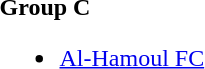<table>
<tr>
<td><strong>Group C</strong><br><ul><li><a href='#'>Al-Hamoul FC</a></li></ul></td>
</tr>
</table>
